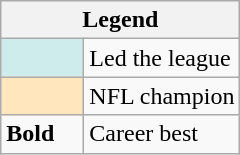<table class="wikitable">
<tr>
<th colspan="2">Legend</th>
</tr>
<tr>
<td style="background:#cfecec; width:3em;"></td>
<td>Led the league</td>
</tr>
<tr>
<td style="background:#ffe6bd; width:3em;"></td>
<td>NFL champion</td>
</tr>
<tr>
<td><strong>Bold</strong></td>
<td>Career best</td>
</tr>
</table>
